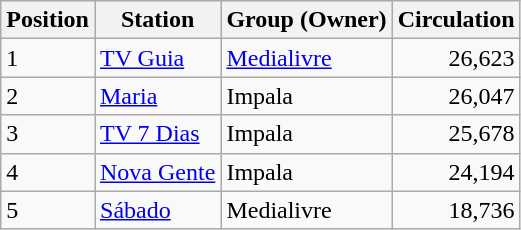<table class="wikitable sortable" style="font-size: 100%">
<tr>
<th>Position</th>
<th>Station</th>
<th>Group (Owner)</th>
<th>Circulation</th>
</tr>
<tr>
<td>1</td>
<td><a href='#'>TV Guia</a></td>
<td><a href='#'>Medialivre</a></td>
<td align=right>26,623</td>
</tr>
<tr>
<td>2</td>
<td><a href='#'>Maria</a></td>
<td>Impala</td>
<td align=right>26,047</td>
</tr>
<tr>
<td>3</td>
<td><a href='#'>TV 7 Dias</a></td>
<td>Impala</td>
<td align=right>25,678</td>
</tr>
<tr>
<td>4</td>
<td><a href='#'>Nova Gente</a></td>
<td>Impala</td>
<td align=right>24,194</td>
</tr>
<tr>
<td>5</td>
<td><a href='#'>Sábado</a></td>
<td>Medialivre</td>
<td align=right>18,736</td>
</tr>
</table>
